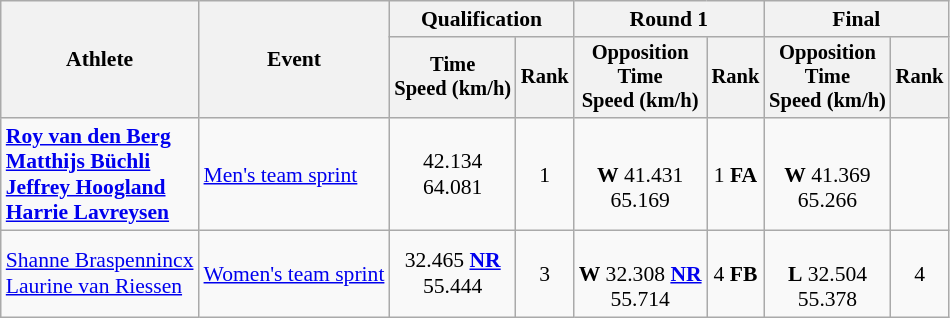<table class="wikitable" style="font-size:90%">
<tr>
<th rowspan="2">Athlete</th>
<th rowspan="2">Event</th>
<th colspan=2>Qualification</th>
<th colspan=2>Round 1</th>
<th colspan=2>Final</th>
</tr>
<tr style="font-size:95%">
<th>Time<br>Speed (km/h)</th>
<th>Rank</th>
<th>Opposition<br>Time<br>Speed (km/h)</th>
<th>Rank</th>
<th>Opposition<br>Time<br>Speed (km/h)</th>
<th>Rank</th>
</tr>
<tr align=center>
<td align=left><strong><a href='#'>Roy van den Berg</a><br><a href='#'>Matthijs Büchli</a><br><a href='#'>Jeffrey Hoogland</a><br><a href='#'>Harrie Lavreysen</a></strong></td>
<td align=left><a href='#'>Men's team sprint</a></td>
<td>42.134 <br>64.081</td>
<td>1</td>
<td><br><strong>W</strong> 41.431 <br>65.169</td>
<td>1 <strong>FA</strong></td>
<td><br><strong>W</strong> 41.369 <br>65.266</td>
<td></td>
</tr>
<tr align=center>
<td align=left><a href='#'>Shanne Braspennincx</a><br><a href='#'>Laurine van Riessen</a></td>
<td align=left><a href='#'>Women's team sprint</a></td>
<td>32.465 <strong><a href='#'>NR</a></strong><br>55.444</td>
<td>3</td>
<td><br><strong>W</strong> 32.308 <strong><a href='#'>NR</a></strong><br>55.714</td>
<td>4 <strong>FB</strong></td>
<td><br><strong>L</strong> 32.504<br>55.378</td>
<td>4</td>
</tr>
</table>
